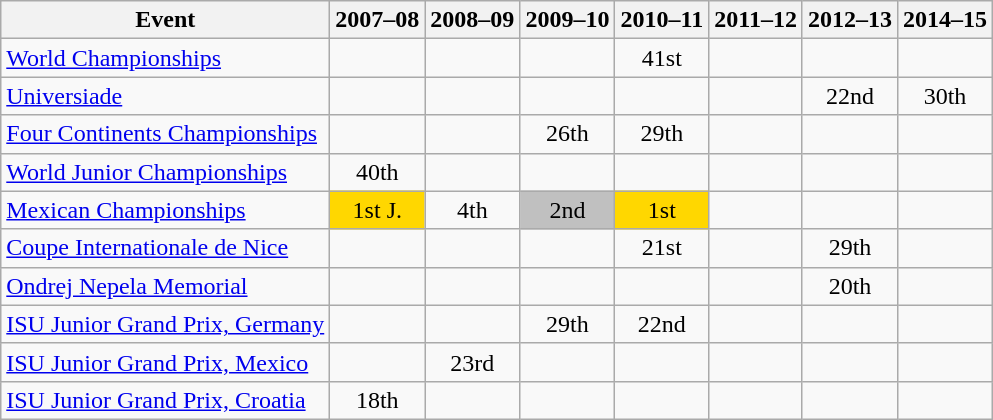<table class="wikitable">
<tr>
<th>Event</th>
<th>2007–08</th>
<th>2008–09</th>
<th>2009–10</th>
<th>2010–11</th>
<th>2011–12</th>
<th>2012–13</th>
<th>2014–15</th>
</tr>
<tr>
<td><a href='#'>World Championships</a></td>
<td></td>
<td></td>
<td></td>
<td align="center">41st</td>
<td></td>
<td></td>
<td></td>
</tr>
<tr>
<td><a href='#'>Universiade</a></td>
<td></td>
<td></td>
<td></td>
<td></td>
<td></td>
<td align="center">22nd</td>
<td align="center">30th</td>
</tr>
<tr>
<td><a href='#'>Four Continents Championships</a></td>
<td></td>
<td></td>
<td align="center">26th</td>
<td align="center">29th</td>
<td></td>
<td></td>
<td></td>
</tr>
<tr>
<td><a href='#'>World Junior Championships</a></td>
<td align="center">40th</td>
<td></td>
<td></td>
<td></td>
<td></td>
<td></td>
<td></td>
</tr>
<tr>
<td><a href='#'>Mexican Championships</a></td>
<td align="center" bgcolor="gold">1st J.</td>
<td align="center">4th</td>
<td align="center" bgcolor="silver">2nd</td>
<td align="center" bgcolor="gold">1st</td>
<td></td>
<td></td>
<td></td>
</tr>
<tr>
<td><a href='#'>Coupe Internationale de Nice</a></td>
<td></td>
<td></td>
<td></td>
<td align="center">21st</td>
<td></td>
<td align="center">29th</td>
<td></td>
</tr>
<tr>
<td><a href='#'>Ondrej Nepela Memorial</a></td>
<td></td>
<td></td>
<td></td>
<td></td>
<td></td>
<td align="center">20th</td>
<td></td>
</tr>
<tr>
<td><a href='#'>ISU Junior Grand Prix, Germany</a></td>
<td></td>
<td></td>
<td align="center">29th</td>
<td align="center">22nd</td>
<td></td>
<td></td>
<td></td>
</tr>
<tr>
<td><a href='#'>ISU Junior Grand Prix, Mexico</a></td>
<td></td>
<td align="center">23rd</td>
<td></td>
<td></td>
<td></td>
<td></td>
<td></td>
</tr>
<tr>
<td><a href='#'>ISU Junior Grand Prix, Croatia</a></td>
<td align="center">18th</td>
<td></td>
<td></td>
<td></td>
<td></td>
<td></td>
<td></td>
</tr>
</table>
